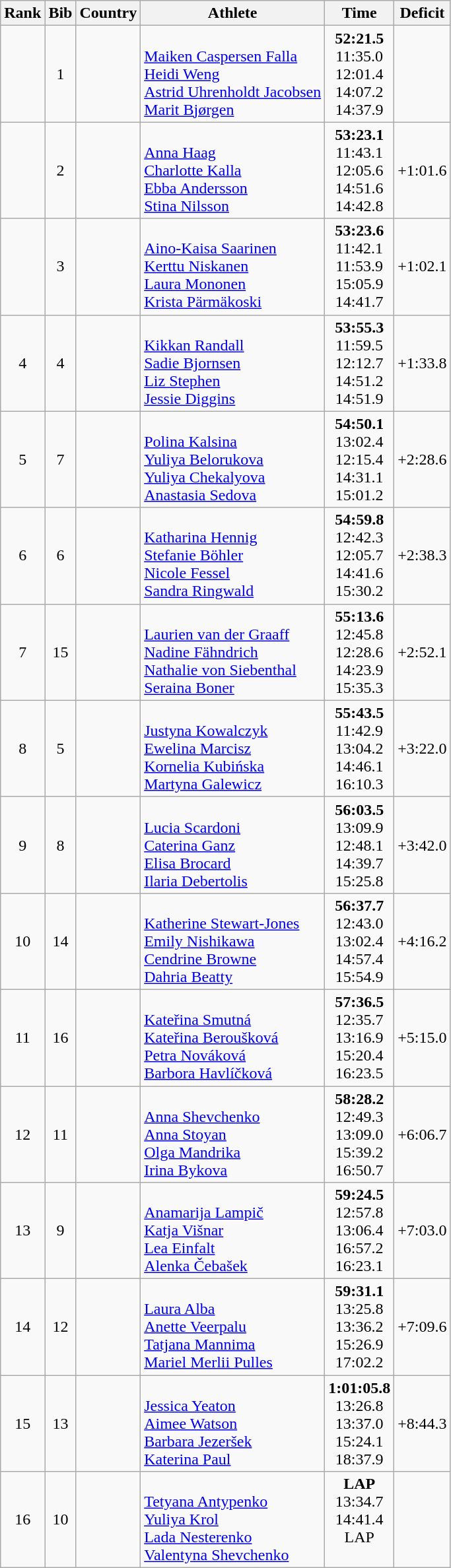<table class="wikitable sortable" style="text-align:center">
<tr>
<th>Rank</th>
<th>Bib</th>
<th>Country</th>
<th>Athlete</th>
<th>Time</th>
<th>Deficit</th>
</tr>
<tr>
<td></td>
<td>1</td>
<td align=left></td>
<td align=left><br><a href='#'>Maiken Caspersen Falla</a><br><a href='#'>Heidi Weng</a><br><a href='#'>Astrid Uhrenholdt Jacobsen</a><br><a href='#'>Marit Bjørgen</a></td>
<td><strong>52:21.5</strong><br>11:35.0<br>12:01.4<br>14:07.2<br>14:37.9</td>
<td></td>
</tr>
<tr>
<td></td>
<td>2</td>
<td align=left></td>
<td align=left><br><a href='#'>Anna Haag</a><br><a href='#'>Charlotte Kalla</a><br><a href='#'>Ebba Andersson</a><br><a href='#'>Stina Nilsson</a></td>
<td><strong>53:23.1</strong><br>11:43.1<br>12:05.6<br>14:51.6<br>14:42.8</td>
<td>+1:01.6</td>
</tr>
<tr>
<td></td>
<td>3</td>
<td align=left></td>
<td align=left><br><a href='#'>Aino-Kaisa Saarinen</a><br><a href='#'>Kerttu Niskanen</a><br><a href='#'>Laura Mononen</a><br><a href='#'>Krista Pärmäkoski</a></td>
<td><strong>53:23.6</strong><br>11:42.1<br>11:53.9<br>15:05.9<br>14:41.7</td>
<td>+1:02.1</td>
</tr>
<tr>
<td>4</td>
<td>4</td>
<td align=left></td>
<td align=left><br><a href='#'>Kikkan Randall</a><br><a href='#'>Sadie Bjornsen</a><br><a href='#'>Liz Stephen</a><br><a href='#'>Jessie Diggins</a></td>
<td><strong>53:55.3</strong><br>11:59.5<br>12:12.7<br>14:51.2<br>14:51.9</td>
<td>+1:33.8</td>
</tr>
<tr>
<td>5</td>
<td>7</td>
<td align=left></td>
<td align=left><br><a href='#'>Polina Kalsina</a><br><a href='#'>Yuliya Belorukova</a><br><a href='#'>Yuliya Chekalyova</a><br><a href='#'>Anastasia Sedova</a></td>
<td><strong>54:50.1</strong><br>13:02.4<br>12:15.4<br>14:31.1<br>15:01.2</td>
<td>+2:28.6</td>
</tr>
<tr>
<td>6</td>
<td>6</td>
<td align=left></td>
<td align=left><br><a href='#'>Katharina Hennig</a><br><a href='#'>Stefanie Böhler</a><br><a href='#'>Nicole Fessel</a><br><a href='#'>Sandra Ringwald</a></td>
<td><strong>54:59.8</strong><br> 12:42.3<br>12:05.7<br>14:41.6<br>15:30.2</td>
<td>+2:38.3</td>
</tr>
<tr>
<td>7</td>
<td>15</td>
<td align=left></td>
<td align=left><br><a href='#'>Laurien van der Graaff</a><br><a href='#'>Nadine Fähndrich</a><br><a href='#'>Nathalie von Siebenthal</a><br><a href='#'>Seraina Boner</a></td>
<td><strong>55:13.6</strong><br>12:45.8<br>12:28.6<br>14:23.9<br>15:35.3</td>
<td>+2:52.1</td>
</tr>
<tr>
<td>8</td>
<td>5</td>
<td align=left></td>
<td align=left><br><a href='#'>Justyna Kowalczyk</a><br><a href='#'>Ewelina Marcisz</a><br><a href='#'>Kornelia Kubińska</a><br><a href='#'>Martyna Galewicz</a></td>
<td><strong>55:43.5</strong><br>11:42.9<br>13:04.2<br>14:46.1<br>16:10.3</td>
<td>+3:22.0</td>
</tr>
<tr>
<td>9</td>
<td>8</td>
<td align=left></td>
<td align=left><br><a href='#'>Lucia Scardoni</a><br><a href='#'>Caterina Ganz</a><br><a href='#'>Elisa Brocard</a><br><a href='#'>Ilaria Debertolis</a></td>
<td><strong>56:03.5</strong><br>13:09.9<br>12:48.1<br>14:39.7<br>15:25.8</td>
<td>+3:42.0</td>
</tr>
<tr>
<td>10</td>
<td>14</td>
<td align=left></td>
<td align=left><br><a href='#'>Katherine Stewart-Jones</a><br><a href='#'>Emily Nishikawa</a><br><a href='#'>Cendrine Browne</a><br><a href='#'>Dahria Beatty</a></td>
<td><strong>56:37.7</strong><br>12:43.0<br>13:02.4<br>14:57.4<br>15:54.9</td>
<td>+4:16.2</td>
</tr>
<tr>
<td>11</td>
<td>16</td>
<td align=left></td>
<td align=left><br><a href='#'>Kateřina Smutná</a><br><a href='#'>Kateřina Beroušková</a><br><a href='#'>Petra Nováková</a><br><a href='#'>Barbora Havlíčková</a></td>
<td><strong>57:36.5</strong><br>12:35.7<br>13:16.9<br>15:20.4<br>16:23.5</td>
<td>+5:15.0</td>
</tr>
<tr>
<td>12</td>
<td>11</td>
<td align=left></td>
<td align=left><br><a href='#'>Anna Shevchenko</a><br><a href='#'>Anna Stoyan</a><br><a href='#'>Olga Mandrika</a><br><a href='#'>Irina Bykova</a></td>
<td><strong>58:28.2</strong><br>12:49.3<br>13:09.0<br>15:39.2<br>16:50.7</td>
<td>+6:06.7</td>
</tr>
<tr>
<td>13</td>
<td>9</td>
<td align=left></td>
<td align=left><br><a href='#'>Anamarija Lampič</a><br><a href='#'>Katja Višnar</a><br><a href='#'>Lea Einfalt</a><br><a href='#'>Alenka Čebašek</a></td>
<td><strong>59:24.5</strong><br>12:57.8<br>13:06.4<br>16:57.2<br>16:23.1</td>
<td>+7:03.0</td>
</tr>
<tr>
<td>14</td>
<td>12</td>
<td align=left></td>
<td align=left><br><a href='#'>Laura Alba</a><br><a href='#'>Anette Veerpalu</a><br><a href='#'>Tatjana Mannima</a><br><a href='#'>Mariel Merlii Pulles</a></td>
<td><strong>59:31.1</strong><br>13:25.8<br>13:36.2<br>15:26.9<br>17:02.2</td>
<td>+7:09.6</td>
</tr>
<tr>
<td>15</td>
<td>13</td>
<td align=left></td>
<td align=left><br><a href='#'>Jessica Yeaton</a><br><a href='#'>Aimee Watson</a><br><a href='#'>Barbara Jezeršek</a><br><a href='#'>Katerina Paul</a></td>
<td><strong>1:01:05.8</strong><br>13:26.8<br>13:37.0<br>15:24.1<br>18:37.9</td>
<td>+8:44.3</td>
</tr>
<tr>
<td>16</td>
<td>10</td>
<td align=left></td>
<td align=left><br><a href='#'>Tetyana Antypenko</a><br><a href='#'>Yuliya Krol</a><br><a href='#'>Lada Nesterenko</a><br><a href='#'>Valentyna Shevchenko</a></td>
<td><strong>LAP</strong><br>13:34.7<br>14:41.4<br>LAP<br><br></td>
<td></td>
</tr>
</table>
